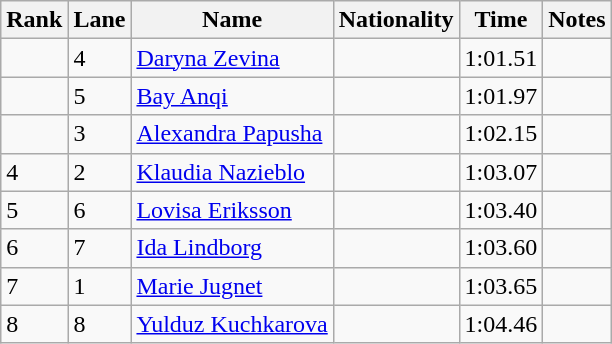<table class="wikitable">
<tr>
<th>Rank</th>
<th>Lane</th>
<th>Name</th>
<th>Nationality</th>
<th>Time</th>
<th>Notes</th>
</tr>
<tr>
<td></td>
<td>4</td>
<td><a href='#'>Daryna Zevina</a></td>
<td></td>
<td>1:01.51</td>
<td></td>
</tr>
<tr>
<td></td>
<td>5</td>
<td><a href='#'>Bay Anqi</a></td>
<td></td>
<td>1:01.97</td>
<td></td>
</tr>
<tr>
<td></td>
<td>3</td>
<td><a href='#'>Alexandra Papusha</a></td>
<td></td>
<td>1:02.15</td>
<td></td>
</tr>
<tr>
<td>4</td>
<td>2</td>
<td><a href='#'>Klaudia Nazieblo</a></td>
<td></td>
<td>1:03.07</td>
<td></td>
</tr>
<tr>
<td>5</td>
<td>6</td>
<td><a href='#'>Lovisa Eriksson</a></td>
<td></td>
<td>1:03.40</td>
<td></td>
</tr>
<tr>
<td>6</td>
<td>7</td>
<td><a href='#'>Ida Lindborg</a></td>
<td></td>
<td>1:03.60</td>
<td></td>
</tr>
<tr>
<td>7</td>
<td>1</td>
<td><a href='#'>Marie Jugnet</a></td>
<td></td>
<td>1:03.65</td>
<td></td>
</tr>
<tr>
<td>8</td>
<td>8</td>
<td><a href='#'>Yulduz Kuchkarova</a></td>
<td></td>
<td>1:04.46</td>
<td></td>
</tr>
</table>
